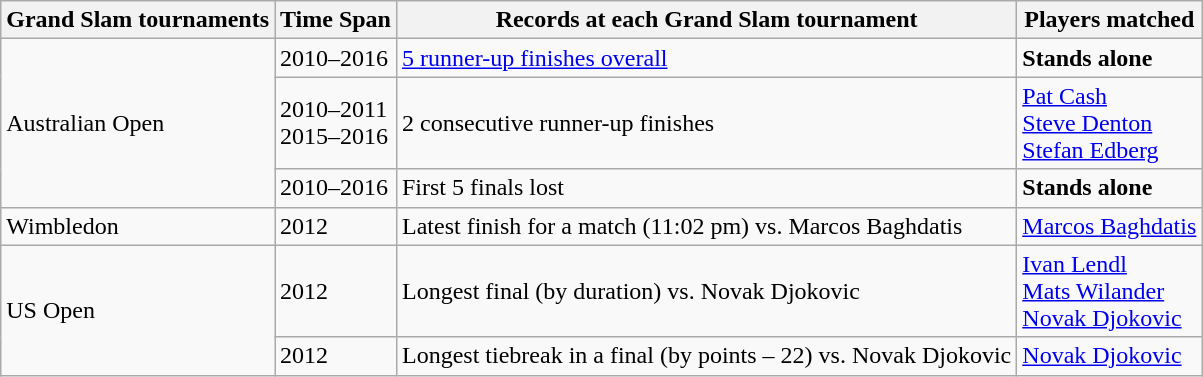<table class="wikitable collapsible">
<tr>
<th>Grand Slam tournaments</th>
<th>Time Span</th>
<th>Records at each Grand Slam tournament</th>
<th>Players matched</th>
</tr>
<tr>
<td rowspan="3">Australian Open</td>
<td>2010–2016</td>
<td><a href='#'>5 runner-up finishes overall</a></td>
<td><strong>Stands alone</strong></td>
</tr>
<tr>
<td>2010–2011<br>2015–2016</td>
<td>2 consecutive runner-up finishes</td>
<td><a href='#'>Pat Cash</a><br><a href='#'>Steve Denton</a><br><a href='#'>Stefan Edberg</a></td>
</tr>
<tr>
<td>2010–2016</td>
<td>First 5 finals lost</td>
<td><strong>Stands alone</strong></td>
</tr>
<tr>
<td>Wimbledon</td>
<td>2012</td>
<td>Latest finish for a match (11:02 pm) vs. Marcos Baghdatis</td>
<td><a href='#'>Marcos Baghdatis</a></td>
</tr>
<tr>
<td rowspan="2">US Open</td>
<td>2012</td>
<td>Longest final (by duration) vs. Novak Djokovic</td>
<td><a href='#'>Ivan Lendl</a><br><a href='#'>Mats Wilander</a><br><a href='#'>Novak Djokovic</a></td>
</tr>
<tr>
<td>2012</td>
<td>Longest tiebreak in a final (by points – 22) vs. Novak Djokovic</td>
<td><a href='#'>Novak Djokovic</a></td>
</tr>
</table>
